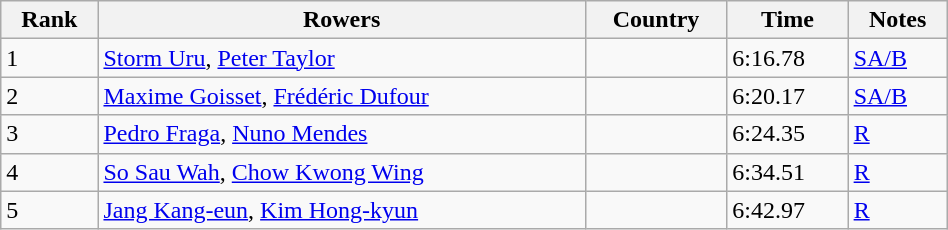<table class="wikitable sortable" width=50%>
<tr>
<th>Rank</th>
<th>Rowers</th>
<th>Country</th>
<th>Time</th>
<th>Notes</th>
</tr>
<tr>
<td>1</td>
<td><a href='#'>Storm Uru</a>, <a href='#'>Peter Taylor</a></td>
<td></td>
<td>6:16.78</td>
<td><a href='#'>SA/B</a></td>
</tr>
<tr>
<td>2</td>
<td><a href='#'>Maxime Goisset</a>, <a href='#'>Frédéric Dufour</a></td>
<td></td>
<td>6:20.17</td>
<td><a href='#'>SA/B</a></td>
</tr>
<tr>
<td>3</td>
<td><a href='#'>Pedro Fraga</a>, <a href='#'>Nuno Mendes</a></td>
<td></td>
<td>6:24.35</td>
<td><a href='#'>R</a></td>
</tr>
<tr>
<td>4</td>
<td><a href='#'>So Sau Wah</a>, <a href='#'>Chow Kwong Wing</a></td>
<td></td>
<td>6:34.51</td>
<td><a href='#'>R</a></td>
</tr>
<tr>
<td>5</td>
<td><a href='#'>Jang Kang-eun</a>, <a href='#'>Kim Hong-kyun</a></td>
<td></td>
<td>6:42.97</td>
<td><a href='#'>R</a></td>
</tr>
</table>
